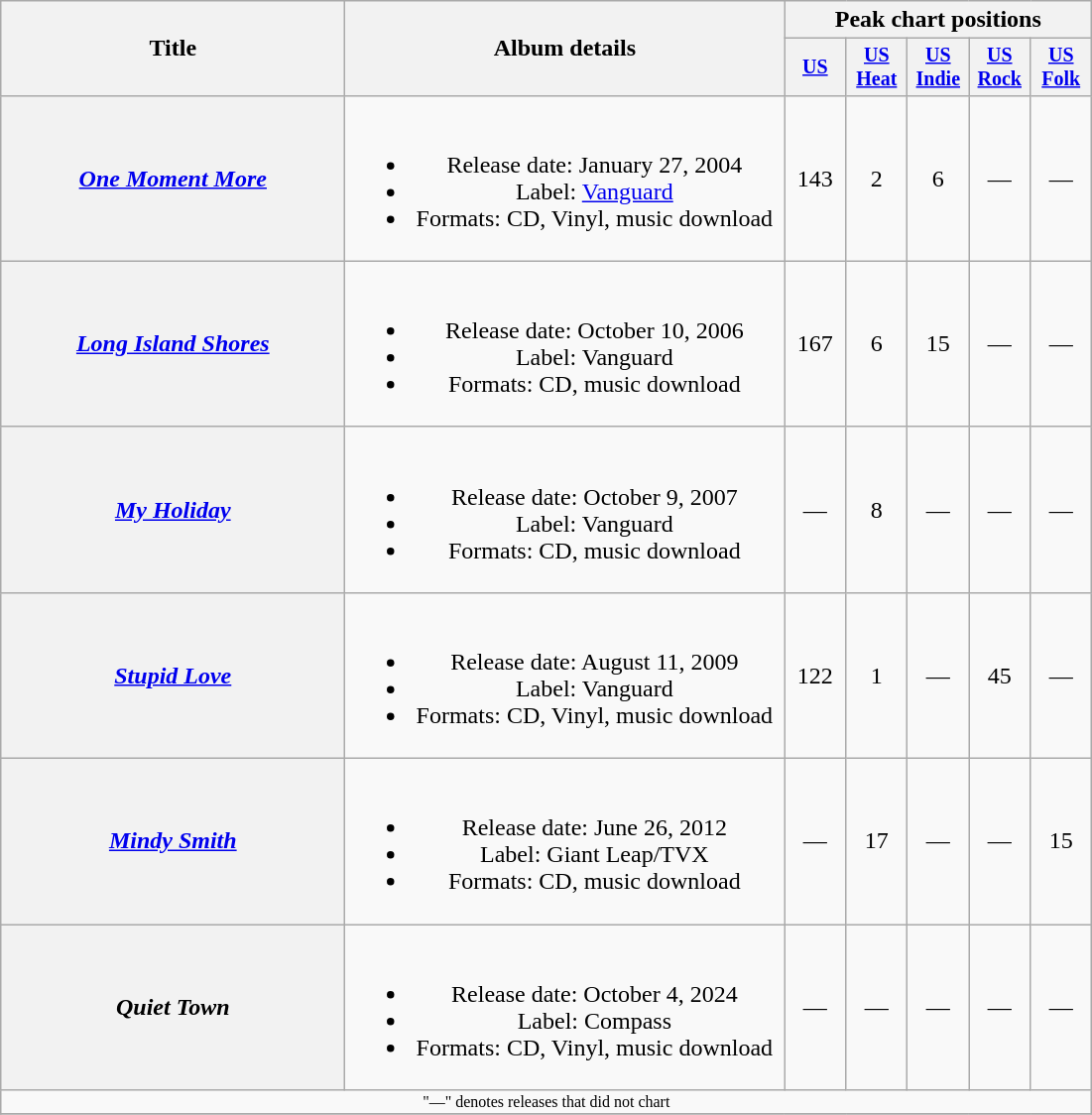<table class="wikitable plainrowheaders" style="text-align:center;">
<tr>
<th rowspan="2" style="width:14em;">Title</th>
<th rowspan="2" style="width:18em;">Album details</th>
<th colspan="5">Peak chart positions</th>
</tr>
<tr style="font-size:smaller;">
<th width="35"><a href='#'>US</a><br></th>
<th width="35"><a href='#'>US Heat</a><br></th>
<th width="35"><a href='#'>US Indie</a><br></th>
<th width="35"><a href='#'>US Rock</a><br></th>
<th width="35"><a href='#'>US Folk</a></th>
</tr>
<tr>
<th scope="row"><em><a href='#'>One Moment More</a></em></th>
<td><br><ul><li>Release date: January 27, 2004</li><li>Label: <a href='#'>Vanguard</a></li><li>Formats: CD, Vinyl, music download</li></ul></td>
<td>143</td>
<td>2</td>
<td>6</td>
<td>—</td>
<td>—</td>
</tr>
<tr>
<th scope="row"><em><a href='#'>Long Island Shores</a></em></th>
<td><br><ul><li>Release date: October 10, 2006</li><li>Label: Vanguard</li><li>Formats: CD, music download</li></ul></td>
<td>167</td>
<td>6</td>
<td>15</td>
<td>—</td>
<td>—</td>
</tr>
<tr>
<th scope="row"><em><a href='#'>My Holiday</a></em></th>
<td><br><ul><li>Release date: October 9, 2007</li><li>Label: Vanguard</li><li>Formats: CD, music download</li></ul></td>
<td>—</td>
<td>8</td>
<td>—</td>
<td>—</td>
<td>—</td>
</tr>
<tr>
<th scope="row"><em><a href='#'>Stupid Love</a></em></th>
<td><br><ul><li>Release date: August 11, 2009</li><li>Label: Vanguard</li><li>Formats: CD, Vinyl, music download</li></ul></td>
<td>122</td>
<td>1</td>
<td>—</td>
<td>45</td>
<td>—</td>
</tr>
<tr>
<th scope="row"><em><a href='#'>Mindy Smith</a></em></th>
<td><br><ul><li>Release date: June 26, 2012</li><li>Label: Giant Leap/TVX</li><li>Formats: CD, music download</li></ul></td>
<td>—</td>
<td>17</td>
<td>—</td>
<td>—</td>
<td>15</td>
</tr>
<tr>
<th scope="row"><em>Quiet Town</em></th>
<td><br><ul><li>Release date: October 4, 2024</li><li>Label: Compass</li><li>Formats: CD, Vinyl, music download</li></ul></td>
<td>—</td>
<td>—</td>
<td>—</td>
<td>—</td>
<td>—</td>
</tr>
<tr>
<td colspan="7" style="font-size:8pt">"—" denotes releases that did not chart</td>
</tr>
<tr>
</tr>
</table>
